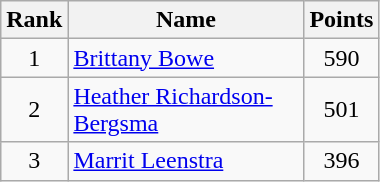<table class="wikitable" border="1">
<tr>
<th width=30>Rank</th>
<th width=150>Name</th>
<th width=25>Points</th>
</tr>
<tr align="center">
<td>1</td>
<td align="left"> <a href='#'>Brittany Bowe</a></td>
<td>590</td>
</tr>
<tr align="center">
<td>2</td>
<td align="left"> <a href='#'>Heather Richardson-Bergsma</a></td>
<td>501</td>
</tr>
<tr align="center">
<td>3</td>
<td align="left"> <a href='#'>Marrit Leenstra</a></td>
<td>396</td>
</tr>
</table>
